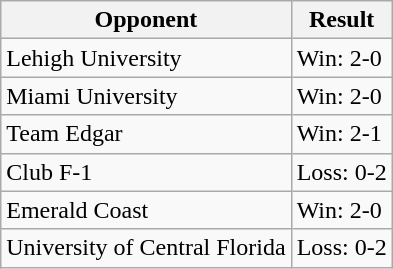<table class="wikitable">
<tr>
<th>Opponent</th>
<th>Result</th>
</tr>
<tr>
<td>Lehigh University</td>
<td>Win: 2-0</td>
</tr>
<tr>
<td>Miami University</td>
<td>Win: 2-0</td>
</tr>
<tr>
<td>Team Edgar</td>
<td>Win: 2-1</td>
</tr>
<tr>
<td>Club F-1</td>
<td>Loss: 0-2</td>
</tr>
<tr>
<td>Emerald Coast</td>
<td>Win: 2-0</td>
</tr>
<tr>
<td>University of Central Florida</td>
<td>Loss: 0-2</td>
</tr>
</table>
